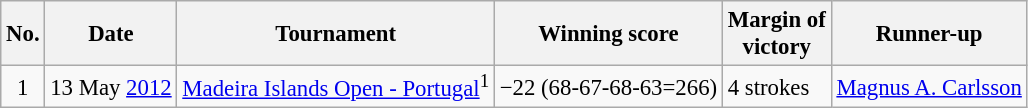<table class="wikitable" style="font-size:95%;">
<tr>
<th>No.</th>
<th>Date</th>
<th>Tournament</th>
<th>Winning score</th>
<th>Margin of<br>victory</th>
<th>Runner-up</th>
</tr>
<tr>
<td align=center>1</td>
<td align=right>13 May <a href='#'>2012</a></td>
<td><a href='#'>Madeira Islands Open - Portugal</a><sup>1</sup></td>
<td>−22 (68-67-68-63=266)</td>
<td>4 strokes</td>
<td> <a href='#'>Magnus A. Carlsson</a></td>
</tr>
</table>
